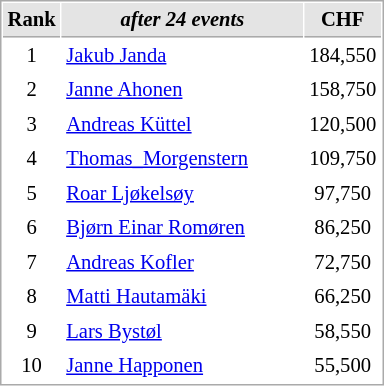<table cellspacing="1" cellpadding="3" style="border:1px solid #AAAAAA;font-size:86%">
<tr bgcolor="#E4E4E4">
<th style="border-bottom:1px solid #AAAAAA" width=10>Rank</th>
<th style="border-bottom:1px solid #AAAAAA" width=155><em>after 24 events</em></th>
<th style="border-bottom:1px solid #AAAAAA" width=40>CHF</th>
</tr>
<tr>
<td align=center>1</td>
<td> <a href='#'>Jakub Janda</a></td>
<td align=center>184,550</td>
</tr>
<tr>
<td align=center>2</td>
<td> <a href='#'>Janne Ahonen</a></td>
<td align=center>158,750</td>
</tr>
<tr>
<td align=center>3</td>
<td> <a href='#'>Andreas Küttel</a></td>
<td align=center>120,500</td>
</tr>
<tr>
<td align=center>4</td>
<td> <a href='#'>Thomas_Morgenstern</a></td>
<td align=center>109,750</td>
</tr>
<tr>
<td align=center>5</td>
<td> <a href='#'>Roar Ljøkelsøy</a></td>
<td align=center>97,750</td>
</tr>
<tr>
<td align=center>6</td>
<td> <a href='#'>Bjørn Einar Romøren</a></td>
<td align=center>86,250</td>
</tr>
<tr>
<td align=center>7</td>
<td> <a href='#'>Andreas Kofler</a></td>
<td align=center>72,750</td>
</tr>
<tr>
<td align=center>8</td>
<td> <a href='#'>Matti Hautamäki</a></td>
<td align=center>66,250</td>
</tr>
<tr>
<td align=center>9</td>
<td> <a href='#'>Lars Bystøl</a></td>
<td align=center>58,550</td>
</tr>
<tr>
<td align=center>10</td>
<td> <a href='#'>Janne Happonen</a></td>
<td align=center>55,500</td>
</tr>
</table>
